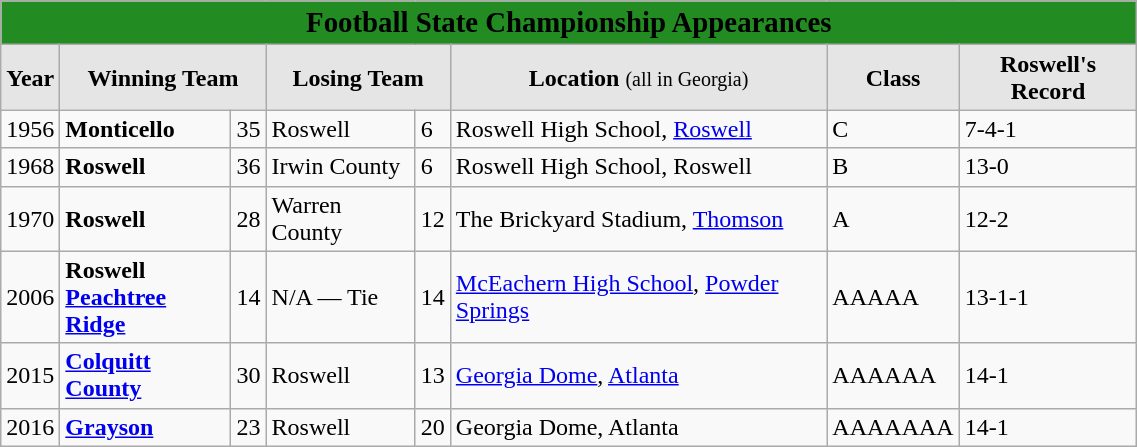<table class="wikitable" width=60%>
<tr>
<td colspan = 8 align=center bgcolor="#228b22"><span><big><strong>Football State Championship Appearances</strong></big></span></td>
</tr>
<tr>
<td align = center bgcolor="#e5e5e5"><strong>Year</strong></td>
<td colspan = 2 align=center bgcolor="#e5e5e5"><strong>Winning Team</strong></td>
<td colspan = 2 align=center bgcolor="#e5e5e5"><strong>Losing Team</strong></td>
<td align = center bgcolor="#e5e5e5"><strong>Location</strong> <small>(all in Georgia)</small></td>
<td align = center bgcolor="#e5e5e5"><strong>Class</strong></td>
<td align = center bgcolor="#e5e5e5"><strong>Roswell's Record</strong></td>
</tr>
<tr>
<td>1956</td>
<td><strong>Monticello</strong></td>
<td>35</td>
<td>Roswell</td>
<td>6</td>
<td>Roswell High School, <a href='#'>Roswell</a></td>
<td>C</td>
<td>7-4-1</td>
</tr>
<tr>
<td>1968</td>
<td><strong>Roswell</strong></td>
<td>36</td>
<td>Irwin County</td>
<td>6</td>
<td>Roswell High School, Roswell</td>
<td>B</td>
<td>13-0</td>
</tr>
<tr>
<td>1970</td>
<td><strong>Roswell</strong></td>
<td>28</td>
<td>Warren County</td>
<td>12</td>
<td>The Brickyard Stadium, <a href='#'>Thomson</a></td>
<td>A</td>
<td>12-2</td>
</tr>
<tr>
<td>2006</td>
<td><strong>Roswell</strong> <br><strong><a href='#'>Peachtree Ridge</a></strong></td>
<td>14</td>
<td>N/A — Tie</td>
<td>14</td>
<td><a href='#'>McEachern High School</a>, <a href='#'>Powder Springs</a></td>
<td>AAAAA</td>
<td>13-1-1</td>
</tr>
<tr>
<td>2015</td>
<td><strong><a href='#'>Colquitt County</a></strong></td>
<td>30</td>
<td>Roswell</td>
<td>13</td>
<td><a href='#'>Georgia Dome</a>, <a href='#'>Atlanta</a></td>
<td>AAAAAA</td>
<td>14-1</td>
</tr>
<tr>
<td>2016</td>
<td><a href='#'><strong>Grayson</strong></a></td>
<td>23</td>
<td>Roswell</td>
<td>20</td>
<td>Georgia Dome, Atlanta</td>
<td>AAAAAAA</td>
<td>14-1</td>
</tr>
</table>
